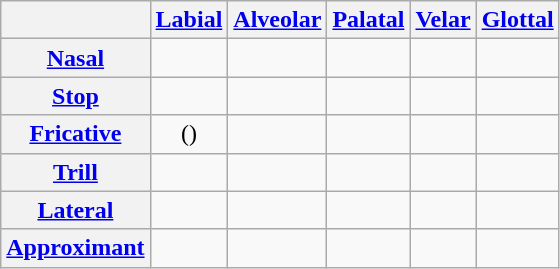<table class="wikitable">
<tr>
<th> </th>
<th><a href='#'>Labial</a></th>
<th><a href='#'>Alveolar</a></th>
<th><a href='#'>Palatal</a></th>
<th><a href='#'>Velar</a></th>
<th><a href='#'>Glottal</a></th>
</tr>
<tr align=center>
<th><a href='#'>Nasal</a></th>
<td></td>
<td></td>
<td></td>
<td></td>
<td></td>
</tr>
<tr align=center>
<th><a href='#'>Stop</a></th>
<td>    </td>
<td>    </td>
<td>  </td>
<td>  </td>
<td></td>
</tr>
<tr align="center">
<th><a href='#'>Fricative</a></th>
<td>()</td>
<td></td>
<td></td>
<td></td>
<td></td>
</tr>
<tr align=center>
<th><a href='#'>Trill</a></th>
<td></td>
<td></td>
<td></td>
<td></td>
<td></td>
</tr>
<tr align="center">
<th><a href='#'>Lateral</a></th>
<td></td>
<td></td>
<td></td>
<td></td>
<td></td>
</tr>
<tr align="center">
<th><a href='#'>Approximant</a></th>
<td></td>
<td></td>
<td></td>
<td></td>
<td></td>
</tr>
</table>
